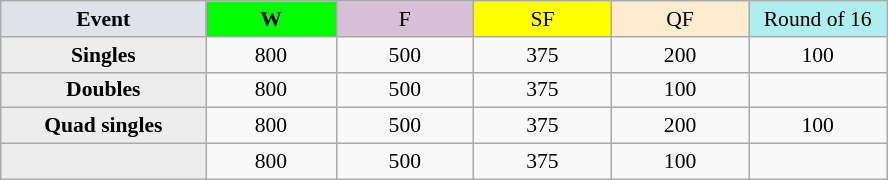<table class="wikitable nowrap" style="font-size:90%; text-align:center">
<tr>
<th style="width:130px; background:#dfe2e9;">Event</th>
<th style="width:80px; background:lime;">W</th>
<td style="width:85px; background:thistle;">F</td>
<td style="width:85px; background:#ff0;">SF</td>
<td style="width:85px; background:#ffebcd;">QF</td>
<td style="width:85px; background:#afeeee;">Round of 16</td>
</tr>
<tr>
<th style="background:#ededed;">Singles</th>
<td>800</td>
<td>500</td>
<td>375</td>
<td>200</td>
<td>100</td>
</tr>
<tr>
<th style="background:#ededed;">Doubles</th>
<td>800</td>
<td>500</td>
<td>375</td>
<td>100</td>
<td></td>
</tr>
<tr>
<th style="background:#ededed;">Quad singles</th>
<td>800</td>
<td>500</td>
<td>375</td>
<td>200</td>
<td>100</td>
</tr>
<tr>
<th style="background:#ededed;"></th>
<td>800</td>
<td>500</td>
<td>375</td>
<td>100</td>
<td></td>
</tr>
</table>
